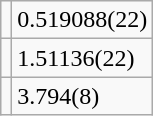<table class="wikitable">
<tr>
<td></td>
<td>0.519088(22)</td>
</tr>
<tr>
<td></td>
<td>1.51136(22)</td>
</tr>
<tr>
<td></td>
<td>3.794(8)</td>
</tr>
</table>
